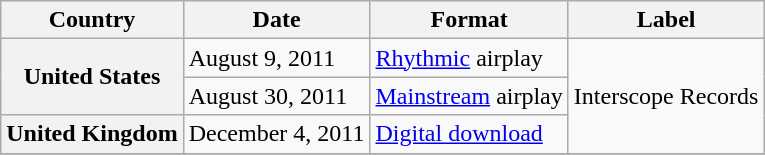<table class="wikitable plainrowheaders">
<tr>
<th scope="col">Country</th>
<th scope="col">Date</th>
<th scope="col">Format</th>
<th scope="col">Label</th>
</tr>
<tr>
<th scope="row" rowspan="2">United States</th>
<td>August 9, 2011</td>
<td><a href='#'>Rhythmic</a> airplay</td>
<td rowspan="3">Interscope Records</td>
</tr>
<tr>
<td>August 30, 2011</td>
<td><a href='#'>Mainstream</a> airplay</td>
</tr>
<tr>
<th scope="row">United Kingdom</th>
<td>December 4, 2011</td>
<td><a href='#'>Digital download</a></td>
</tr>
<tr>
</tr>
</table>
